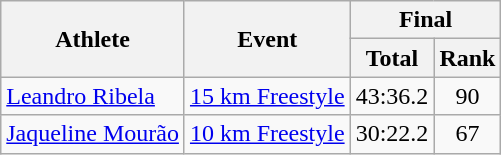<table class="wikitable">
<tr>
<th rowspan="2">Athlete</th>
<th rowspan="2">Event</th>
<th colspan="2">Final</th>
</tr>
<tr>
<th>Total</th>
<th>Rank</th>
</tr>
<tr>
<td rowspan=1><a href='#'>Leandro Ribela</a></td>
<td><a href='#'>15 km Freestyle</a></td>
<td align="center">43:36.2</td>
<td align="center">90</td>
</tr>
<tr>
<td rowspan=1><a href='#'>Jaqueline Mourão</a></td>
<td><a href='#'>10 km Freestyle</a></td>
<td align="center">30:22.2</td>
<td align="center">67</td>
</tr>
</table>
